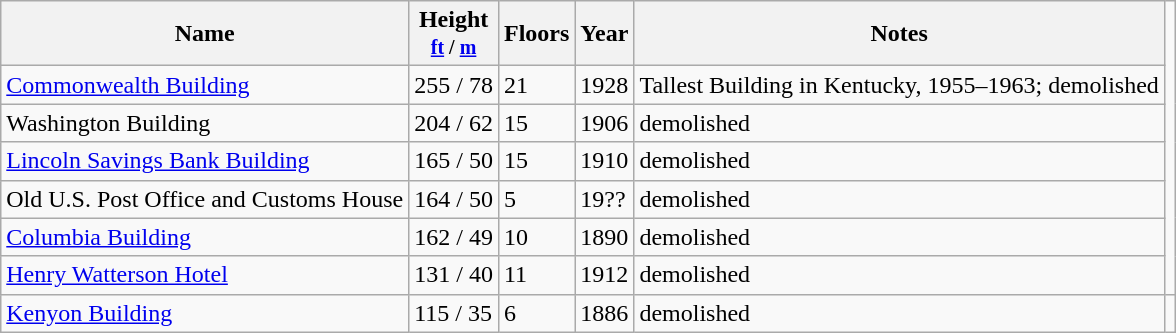<table class="wikitable sortable">
<tr>
<th>Name</th>
<th>Height<br><small><a href='#'>ft</a> / <a href='#'>m</a></small></th>
<th>Floors</th>
<th>Year</th>
<th class="unsortable">Notes</th>
</tr>
<tr>
<td><a href='#'>Commonwealth Building</a></td>
<td>255 / 78</td>
<td>21</td>
<td>1928</td>
<td>Tallest Building in Kentucky, 1955–1963; demolished</td>
</tr>
<tr>
<td>Washington Building</td>
<td>204 / 62</td>
<td>15</td>
<td>1906</td>
<td>demolished</td>
</tr>
<tr>
<td><a href='#'>Lincoln Savings Bank Building</a></td>
<td>165 / 50</td>
<td>15</td>
<td>1910</td>
<td>demolished </td>
</tr>
<tr>
<td>Old U.S. Post Office and Customs House</td>
<td>164 / 50</td>
<td>5</td>
<td>19??</td>
<td>demolished</td>
</tr>
<tr>
<td><a href='#'>Columbia Building</a></td>
<td>162 / 49</td>
<td>10</td>
<td>1890</td>
<td>demolished</td>
</tr>
<tr>
<td><a href='#'>Henry Watterson Hotel</a></td>
<td>131 / 40</td>
<td>11</td>
<td>1912</td>
<td>demolished</td>
</tr>
<tr>
<td><a href='#'>Kenyon Building</a></td>
<td>115 / 35</td>
<td>6</td>
<td>1886</td>
<td>demolished</td>
<td></td>
</tr>
</table>
